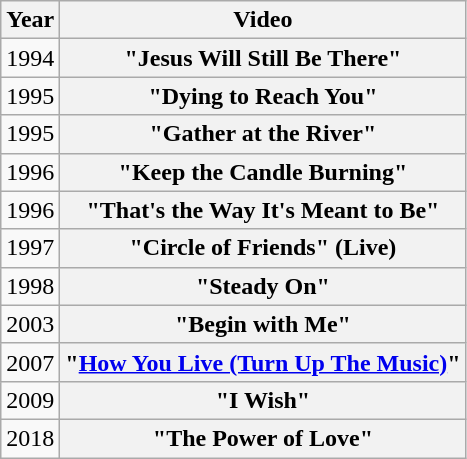<table class="wikitable plainrowheaders">
<tr>
<th>Year</th>
<th>Video</th>
</tr>
<tr>
<td>1994</td>
<th scope="row">"Jesus Will Still Be There"</th>
</tr>
<tr>
<td>1995</td>
<th scope="row">"Dying to Reach You"</th>
</tr>
<tr>
<td>1995</td>
<th scope="row">"Gather at the River"</th>
</tr>
<tr>
<td>1996</td>
<th scope="row">"Keep the Candle Burning"</th>
</tr>
<tr>
<td>1996</td>
<th scope="row">"That's the Way It's Meant to Be"</th>
</tr>
<tr>
<td>1997</td>
<th scope="row">"Circle of Friends" (Live)</th>
</tr>
<tr>
<td>1998</td>
<th scope="row">"Steady On"</th>
</tr>
<tr>
<td>2003</td>
<th scope="row">"Begin with Me"</th>
</tr>
<tr>
<td>2007</td>
<th scope="row">"<a href='#'>How You Live (Turn Up The Music)</a>"</th>
</tr>
<tr>
<td>2009</td>
<th scope="row">"I Wish"</th>
</tr>
<tr>
<td>2018</td>
<th scope="row">"The Power of Love"</th>
</tr>
</table>
